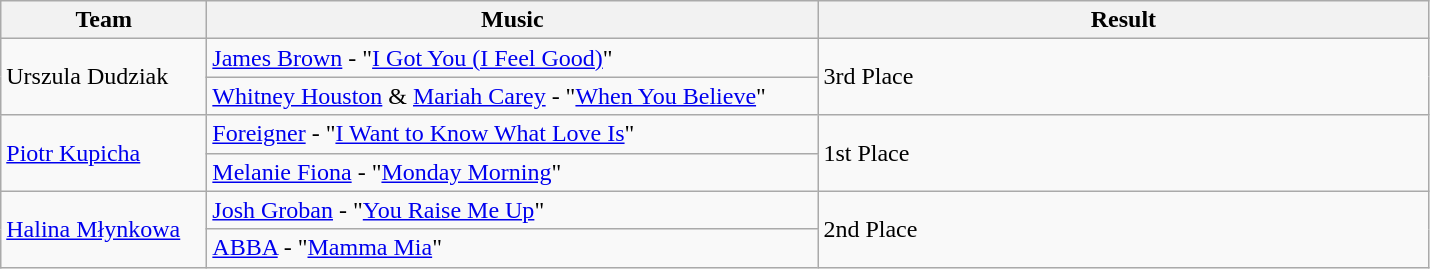<table class="wikitable">
<tr>
<th style="width:130px;">Team</th>
<th style="width:400px;">Music</th>
<th style="width:400px;">Result</th>
</tr>
<tr>
<td rowspan="2">Urszula Dudziak</td>
<td><a href='#'>James Brown</a> - "<a href='#'>I Got You (I Feel Good)</a>"</td>
<td rowspan="2">3rd Place</td>
</tr>
<tr>
<td><a href='#'>Whitney Houston</a> & <a href='#'>Mariah Carey</a> - "<a href='#'>When You Believe</a>"</td>
</tr>
<tr>
<td rowspan="2"><a href='#'>Piotr Kupicha</a></td>
<td><a href='#'>Foreigner</a> - "<a href='#'>I Want to Know What Love Is</a>"</td>
<td rowspan="2">1st Place</td>
</tr>
<tr>
<td><a href='#'>Melanie Fiona</a> - "<a href='#'>Monday Morning</a>"</td>
</tr>
<tr>
<td rowspan="2"><a href='#'>Halina Młynkowa</a></td>
<td><a href='#'>Josh Groban</a> - "<a href='#'>You Raise Me Up</a>"</td>
<td rowspan="2">2nd Place</td>
</tr>
<tr>
<td><a href='#'>ABBA</a> - "<a href='#'>Mamma Mia</a>"</td>
</tr>
</table>
